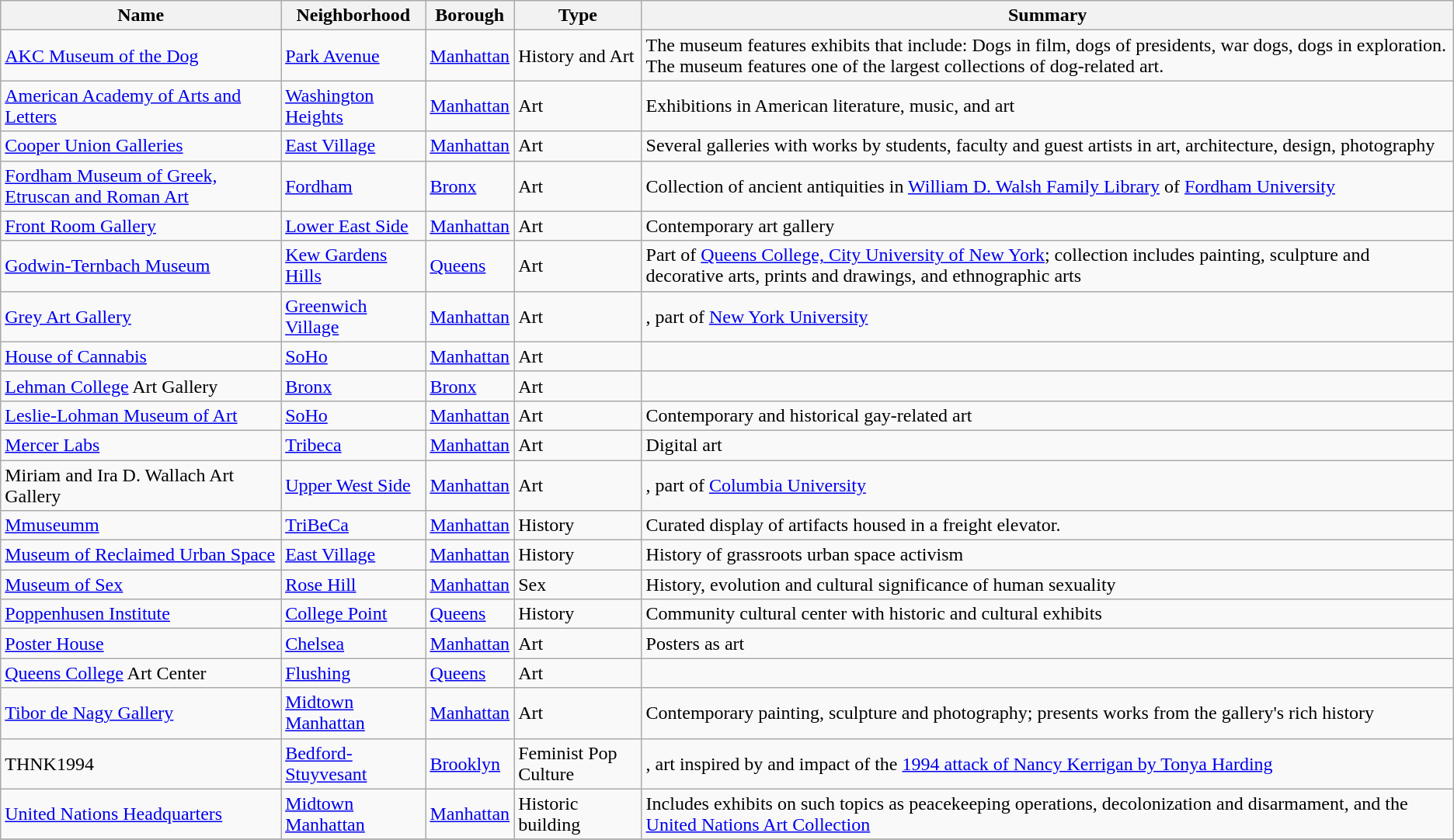<table class="wikitable sortable">
<tr>
<th>Name</th>
<th>Neighborhood</th>
<th>Borough</th>
<th>Type</th>
<th>Summary</th>
</tr>
<tr>
<td><a href='#'>AKC Museum of the Dog</a></td>
<td><a href='#'>Park Avenue</a></td>
<td><a href='#'>Manhattan</a></td>
<td>History and Art</td>
<td>The museum features exhibits that include: Dogs in film, dogs of presidents, war dogs, dogs in exploration. The museum features one of the largest collections of dog-related art.</td>
</tr>
<tr>
<td><a href='#'>American Academy of Arts and Letters</a></td>
<td><a href='#'>Washington Heights</a></td>
<td><a href='#'>Manhattan</a></td>
<td>Art</td>
<td>Exhibitions in American literature, music, and art</td>
</tr>
<tr>
<td><a href='#'>Cooper Union Galleries</a></td>
<td><a href='#'>East Village</a></td>
<td><a href='#'>Manhattan</a></td>
<td>Art</td>
<td>Several galleries with works by students, faculty and guest artists in art, architecture, design, photography</td>
</tr>
<tr>
<td><a href='#'>Fordham Museum of Greek, Etruscan and Roman Art</a></td>
<td><a href='#'>Fordham</a></td>
<td><a href='#'>Bronx</a></td>
<td>Art</td>
<td>Collection of ancient antiquities in <a href='#'>William D. Walsh Family Library</a> of <a href='#'>Fordham University</a></td>
</tr>
<tr>
<td><a href='#'>Front Room Gallery</a></td>
<td><a href='#'>Lower East Side</a></td>
<td><a href='#'>Manhattan</a></td>
<td>Art</td>
<td>Contemporary art gallery</td>
</tr>
<tr>
<td><a href='#'>Godwin-Ternbach Museum</a></td>
<td><a href='#'>Kew Gardens Hills</a></td>
<td><a href='#'>Queens</a></td>
<td>Art</td>
<td>Part of <a href='#'>Queens College, City University of New York</a>; collection includes painting, sculpture and decorative arts, prints and drawings, and ethnographic arts</td>
</tr>
<tr>
<td><a href='#'>Grey Art Gallery</a></td>
<td><a href='#'>Greenwich Village</a></td>
<td><a href='#'>Manhattan</a></td>
<td>Art</td>
<td>, part of <a href='#'>New York University</a></td>
</tr>
<tr>
<td><a href='#'>House of Cannabis</a></td>
<td><a href='#'>SoHo</a></td>
<td><a href='#'>Manhattan</a></td>
<td>Art</td>
<td></td>
</tr>
<tr>
<td><a href='#'>Lehman College</a> Art Gallery</td>
<td><a href='#'>Bronx</a></td>
<td><a href='#'>Bronx</a></td>
<td>Art</td>
<td></td>
</tr>
<tr>
<td><a href='#'>Leslie-Lohman Museum of Art</a></td>
<td><a href='#'>SoHo</a></td>
<td><a href='#'>Manhattan</a></td>
<td>Art</td>
<td>Contemporary and historical gay-related art</td>
</tr>
<tr>
<td><a href='#'>Mercer Labs</a></td>
<td><a href='#'>Tribeca</a></td>
<td><a href='#'>Manhattan</a></td>
<td>Art</td>
<td>Digital art</td>
</tr>
<tr>
<td>Miriam and Ira D. Wallach Art Gallery</td>
<td><a href='#'>Upper West Side</a></td>
<td><a href='#'>Manhattan</a></td>
<td>Art</td>
<td>, part of <a href='#'>Columbia University</a></td>
</tr>
<tr>
<td><a href='#'>Mmuseumm</a></td>
<td><a href='#'>TriBeCa</a></td>
<td><a href='#'>Manhattan</a></td>
<td>History</td>
<td>Curated display of artifacts housed in a freight elevator.</td>
</tr>
<tr>
<td><a href='#'>Museum of Reclaimed Urban Space</a></td>
<td><a href='#'>East Village</a></td>
<td><a href='#'>Manhattan</a></td>
<td>History</td>
<td>History of grassroots urban space activism</td>
</tr>
<tr>
<td><a href='#'>Museum of Sex</a></td>
<td><a href='#'>Rose Hill</a></td>
<td><a href='#'>Manhattan</a></td>
<td>Sex</td>
<td>History, evolution and cultural significance of human sexuality</td>
</tr>
<tr>
<td><a href='#'>Poppenhusen Institute</a></td>
<td><a href='#'>College Point</a></td>
<td><a href='#'>Queens</a></td>
<td>History</td>
<td>Community cultural center with historic and cultural exhibits</td>
</tr>
<tr>
<td><a href='#'>Poster House</a></td>
<td><a href='#'>Chelsea</a></td>
<td><a href='#'>Manhattan</a></td>
<td>Art</td>
<td>Posters as art</td>
</tr>
<tr>
<td><a href='#'>Queens College</a> Art Center</td>
<td><a href='#'>Flushing</a></td>
<td><a href='#'>Queens</a></td>
<td>Art</td>
<td></td>
</tr>
<tr>
<td><a href='#'>Tibor de Nagy Gallery</a></td>
<td><a href='#'>Midtown Manhattan</a></td>
<td><a href='#'>Manhattan</a></td>
<td>Art</td>
<td>Contemporary painting, sculpture and photography; presents works from the gallery's rich history</td>
</tr>
<tr>
<td>THNK1994</td>
<td><a href='#'>Bedford-Stuyvesant</a></td>
<td><a href='#'>Brooklyn</a></td>
<td>Feminist Pop Culture</td>
<td>, art inspired by and impact of the <a href='#'>1994 attack of Nancy Kerrigan by Tonya Harding</a></td>
</tr>
<tr>
<td><a href='#'>United Nations Headquarters</a></td>
<td><a href='#'>Midtown Manhattan</a></td>
<td><a href='#'>Manhattan</a></td>
<td>Historic building</td>
<td>Includes exhibits on such topics as peacekeeping operations, decolonization and disarmament, and the <a href='#'>United Nations Art Collection</a></td>
</tr>
<tr>
</tr>
</table>
